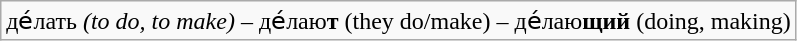<table class="wikitable">
<tr>
<td>де́лать <em>(to do, to make)</em> – де́лаю<strong>т</strong> (they do/make) – де́лаю<strong>щий</strong> (doing, making)</td>
</tr>
</table>
